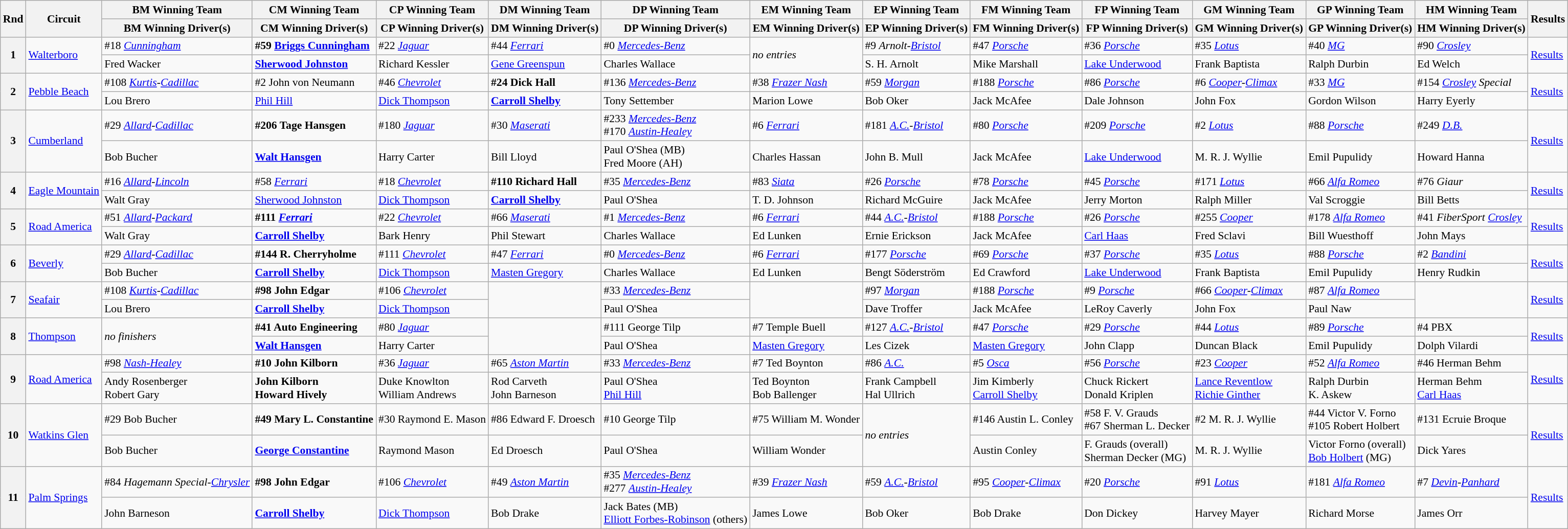<table class="wikitable" style="font-size: 90%; white-space: nowrap;">
<tr>
<th rowspan=2>Rnd</th>
<th rowspan=2>Circuit</th>
<th>BM Winning Team</th>
<th>CM Winning Team</th>
<th>CP Winning Team</th>
<th>DM Winning Team</th>
<th>DP Winning Team</th>
<th>EM Winning Team</th>
<th>EP Winning Team</th>
<th>FM Winning Team</th>
<th>FP Winning Team</th>
<th>GM Winning Team</th>
<th>GP Winning Team</th>
<th>HM Winning Team</th>
<th rowspan=2>Results</th>
</tr>
<tr>
<th>BM Winning Driver(s)</th>
<th>CM Winning Driver(s)</th>
<th>CP Winning Driver(s)</th>
<th>DM Winning Driver(s)</th>
<th>DP Winning Driver(s)</th>
<th>EM Winning Driver(s)</th>
<th>EP Winning Driver(s)</th>
<th>FM Winning Driver(s)</th>
<th>FP Winning Driver(s)</th>
<th>GM Winning Driver(s)</th>
<th>GP Winning Driver(s)</th>
<th>HM Winning Driver(s)</th>
</tr>
<tr>
<th rowspan=2>1</th>
<td rowspan=2><a href='#'>Walterboro</a></td>
<td> #18 <em><a href='#'>Cunningham</a></em></td>
<td> <strong>#59 <a href='#'>Briggs Cunningham</a></strong></td>
<td> #22 <em><a href='#'>Jaguar</a></em></td>
<td> #44 <em><a href='#'>Ferrari</a></em></td>
<td> #0 <em><a href='#'>Mercedes-Benz</a></em></td>
<td rowspan=2> <em>no entries</em></td>
<td> #9 <em>Arnolt-<a href='#'>Bristol</a></em></td>
<td> #47 <em><a href='#'>Porsche</a></em></td>
<td> #36 <em><a href='#'>Porsche</a></em></td>
<td> #35 <em><a href='#'>Lotus</a></em></td>
<td> #40 <em><a href='#'>MG</a></em></td>
<td> #90 <em><a href='#'>Crosley</a></em></td>
<td rowspan=2><a href='#'>Results</a></td>
</tr>
<tr>
<td>  Fred Wacker</td>
<td> <strong> <a href='#'>Sherwood Johnston</a></strong></td>
<td>  Richard Kessler</td>
<td>  <a href='#'>Gene Greenspun</a></td>
<td>  Charles Wallace</td>
<td>  S. H. Arnolt</td>
<td>  Mike Marshall</td>
<td>  <a href='#'>Lake Underwood</a></td>
<td>  Frank Baptista</td>
<td>  Ralph Durbin</td>
<td>  Ed Welch</td>
</tr>
<tr>
<th rowspan=2>2</th>
<td rowspan=2><a href='#'>Pebble Beach</a></td>
<td> #108 <em><a href='#'>Kurtis</a>-<a href='#'>Cadillac</a></em></td>
<td> #2 John von Neumann</td>
<td> #46 <em><a href='#'>Chevrolet</a></em></td>
<td> <strong>#24 Dick Hall</strong></td>
<td> #136 <em><a href='#'>Mercedes-Benz</a></em></td>
<td> #38 <em><a href='#'>Frazer Nash</a></em></td>
<td> #59 <em><a href='#'>Morgan</a></em></td>
<td> #188 <em><a href='#'>Porsche</a></em></td>
<td> #86 <em><a href='#'>Porsche</a></em></td>
<td> #6 <em><a href='#'>Cooper</a>-<a href='#'>Climax</a></em></td>
<td> #33 <em><a href='#'>MG</a></em></td>
<td> #154 <em><a href='#'>Crosley</a> Special</em></td>
<td rowspan=2><a href='#'>Results</a></td>
</tr>
<tr>
<td>  Lou Brero</td>
<td>  <a href='#'>Phil Hill</a></td>
<td>  <a href='#'>Dick Thompson</a></td>
<td> <strong> <a href='#'>Carroll Shelby</a></strong></td>
<td>  Tony Settember</td>
<td>  Marion Lowe</td>
<td>  Bob Oker</td>
<td>  Jack McAfee</td>
<td>  Dale Johnson</td>
<td>  John Fox</td>
<td>  Gordon Wilson</td>
<td>  Harry Eyerly</td>
</tr>
<tr>
<th rowspan=2>3</th>
<td rowspan=2><a href='#'>Cumberland</a></td>
<td> #29 <em><a href='#'>Allard</a>-<a href='#'>Cadillac</a></em></td>
<td> <strong>#206 Tage Hansgen</strong></td>
<td> #180 <em><a href='#'>Jaguar</a></em></td>
<td> #30 <em><a href='#'>Maserati</a></em></td>
<td> #233 <em><a href='#'>Mercedes-Benz</a></em><br>#170 <em><a href='#'>Austin-Healey</a></em></td>
<td> #6 <em><a href='#'>Ferrari</a></em></td>
<td> #181 <em><a href='#'>A.C.</a>-<a href='#'>Bristol</a></em></td>
<td> #80 <em><a href='#'>Porsche</a></em></td>
<td> #209 <em><a href='#'>Porsche</a></em></td>
<td> #2 <em><a href='#'>Lotus</a></em></td>
<td> #88 <em><a href='#'>Porsche</a></em></td>
<td> #249 <em><a href='#'>D.B.</a></em></td>
<td rowspan=2><a href='#'>Results</a></td>
</tr>
<tr>
<td>  Bob Bucher</td>
<td> <strong> <a href='#'>Walt Hansgen</a></strong></td>
<td>  Harry Carter</td>
<td>  Bill Lloyd</td>
<td>  Paul O'Shea (MB)<br> Fred Moore (AH)</td>
<td>  Charles Hassan</td>
<td>  John B. Mull</td>
<td>  Jack McAfee</td>
<td>  <a href='#'>Lake Underwood</a></td>
<td>  M. R. J. Wyllie</td>
<td>  Emil Pupulidy</td>
<td>  Howard Hanna</td>
</tr>
<tr>
<th rowspan=2>4</th>
<td rowspan=2><a href='#'>Eagle Mountain</a></td>
<td> #16 <em><a href='#'>Allard</a>-<a href='#'>Lincoln</a></em></td>
<td> #58 <em><a href='#'>Ferrari</a></em></td>
<td> #18 <em><a href='#'>Chevrolet</a></em></td>
<td> <strong>#110 Richard Hall</strong></td>
<td> #35 <em><a href='#'>Mercedes-Benz</a></em></td>
<td> #83 <em><a href='#'>Siata</a></em></td>
<td> #26 <em><a href='#'>Porsche</a></em></td>
<td> #78 <em><a href='#'>Porsche</a></em></td>
<td> #45 <em><a href='#'>Porsche</a></em></td>
<td> #171 <em><a href='#'>Lotus</a></em></td>
<td> #66 <em><a href='#'>Alfa Romeo</a></em></td>
<td> #76 <em>Giaur</em></td>
<td rowspan=2><a href='#'>Results</a></td>
</tr>
<tr>
<td>  Walt Gray</td>
<td>  <a href='#'>Sherwood Johnston</a></td>
<td>  <a href='#'>Dick Thompson</a></td>
<td> <strong> <a href='#'>Carroll Shelby</a></strong></td>
<td>  Paul O'Shea</td>
<td>  T. D. Johnson</td>
<td>  Richard McGuire</td>
<td>  Jack McAfee</td>
<td>  Jerry Morton</td>
<td>  Ralph Miller</td>
<td>  Val Scroggie</td>
<td>  Bill Betts</td>
</tr>
<tr>
<th rowspan=2>5</th>
<td rowspan=2><a href='#'>Road America</a></td>
<td> #51 <em><a href='#'>Allard</a>-<a href='#'>Packard</a></em></td>
<td> <strong>#111 <em><a href='#'>Ferrari</a></em> </strong></td>
<td> #22 <em><a href='#'>Chevrolet</a></em></td>
<td> #66 <em><a href='#'>Maserati</a></em></td>
<td> #1 <em><a href='#'>Mercedes-Benz</a></em></td>
<td> #6 <em><a href='#'>Ferrari</a></em></td>
<td> #44 <em><a href='#'>A.C.</a>-<a href='#'>Bristol</a></em></td>
<td> #188 <em><a href='#'>Porsche</a></em></td>
<td> #26 <em><a href='#'>Porsche</a></em></td>
<td> #255 <em><a href='#'>Cooper</a></em></td>
<td> #178 <em><a href='#'>Alfa Romeo</a></em></td>
<td> #41 <em>FiberSport <a href='#'>Crosley</a></em></td>
<td rowspan=2><a href='#'>Results</a></td>
</tr>
<tr>
<td>  Walt Gray</td>
<td> <strong> <a href='#'>Carroll Shelby</a></strong></td>
<td>  Bark Henry</td>
<td>  Phil Stewart</td>
<td>  Charles Wallace</td>
<td>  Ed Lunken</td>
<td>  Ernie Erickson</td>
<td>  Jack McAfee</td>
<td>  <a href='#'>Carl Haas</a></td>
<td>  Fred Sclavi</td>
<td>  Bill Wuesthoff</td>
<td>  John Mays</td>
</tr>
<tr>
<th rowspan=2>6</th>
<td rowspan=2><a href='#'>Beverly</a></td>
<td> #29 <em><a href='#'>Allard</a>-<a href='#'>Cadillac</a></em></td>
<td> <strong>#144 R. Cherryholme</strong></td>
<td> #111 <em><a href='#'>Chevrolet</a></em></td>
<td> #47 <em><a href='#'>Ferrari</a></em></td>
<td> #0 <em><a href='#'>Mercedes-Benz</a></em></td>
<td> #6 <em><a href='#'>Ferrari</a></em></td>
<td> #177 <em><a href='#'>Porsche</a></em></td>
<td> #69 <em><a href='#'>Porsche</a></em></td>
<td> #37 <em><a href='#'>Porsche</a></em></td>
<td> #35 <em><a href='#'>Lotus</a></em></td>
<td> #88 <em><a href='#'>Porsche</a></em></td>
<td> #2 <em><a href='#'>Bandini</a></em></td>
<td rowspan=2><a href='#'>Results</a></td>
</tr>
<tr>
<td>  Bob Bucher</td>
<td> <strong> <a href='#'>Carroll Shelby</a></strong></td>
<td>  <a href='#'>Dick Thompson</a></td>
<td>  <a href='#'>Masten Gregory</a></td>
<td>  Charles Wallace</td>
<td>  Ed Lunken</td>
<td>  Bengt Söderström</td>
<td>  Ed Crawford</td>
<td>  <a href='#'>Lake Underwood</a></td>
<td>  Frank Baptista</td>
<td>  Emil Pupulidy</td>
<td>  Henry Rudkin</td>
</tr>
<tr>
<th rowspan=2>7</th>
<td rowspan=2><a href='#'>Seafair</a></td>
<td> #108 <em><a href='#'>Kurtis</a>-<a href='#'>Cadillac</a></em></td>
<td> <strong>#98 John Edgar</strong></td>
<td> #106 <em><a href='#'>Chevrolet</a></em></td>
<td rowspan=2> </td>
<td> #33 <em><a href='#'>Mercedes-Benz</a></em></td>
<td rowspan=2> </td>
<td> #97 <em><a href='#'>Morgan</a></em></td>
<td> #188 <em><a href='#'>Porsche</a></em></td>
<td> #9 <em><a href='#'>Porsche</a></em></td>
<td> #66 <em><a href='#'>Cooper</a>-<a href='#'>Climax</a></em></td>
<td> #87 <em><a href='#'>Alfa Romeo</a></em></td>
<td rowspan=2> </td>
<td rowspan=2><a href='#'>Results</a></td>
</tr>
<tr>
<td>  Lou Brero</td>
<td> <strong> <a href='#'>Carroll Shelby</a></strong></td>
<td>  <a href='#'>Dick Thompson</a></td>
<td>  Paul O'Shea</td>
<td>  Dave Troffer</td>
<td>  Jack McAfee</td>
<td>  LeRoy Caverly</td>
<td>  John Fox</td>
<td>  Paul Naw</td>
</tr>
<tr>
<th rowspan=2>8</th>
<td rowspan=2><a href='#'>Thompson</a></td>
<td rowspan=2> <em>no finishers</em></td>
<td> <strong>#41 Auto Engineering</strong></td>
<td> #80 <em><a href='#'>Jaguar</a></em></td>
<td rowspan=2> </td>
<td> #111 George Tilp</td>
<td> #7 Temple Buell</td>
<td> #127 <em><a href='#'>A.C.</a>-<a href='#'>Bristol</a></em></td>
<td> #47 <em><a href='#'>Porsche</a></em></td>
<td> #29 <em><a href='#'>Porsche</a></em></td>
<td> #44 <em><a href='#'>Lotus</a></em></td>
<td> #89 <em><a href='#'>Porsche</a></em></td>
<td> #4 PBX</td>
<td rowspan=2><a href='#'>Results</a></td>
</tr>
<tr>
<td> <strong> <a href='#'>Walt Hansgen</a></strong></td>
<td>  Harry Carter</td>
<td>  Paul O'Shea</td>
<td>  <a href='#'>Masten Gregory</a></td>
<td>  Les Cizek</td>
<td>  <a href='#'>Masten Gregory</a></td>
<td>  John Clapp</td>
<td>  Duncan Black</td>
<td>  Emil Pupulidy</td>
<td>  Dolph Vilardi</td>
</tr>
<tr>
<th rowspan=2>9</th>
<td rowspan=2><a href='#'>Road America</a></td>
<td> #98 <em><a href='#'>Nash-Healey</a></em></td>
<td> <strong>#10 John Kilborn</strong></td>
<td> #36 <em><a href='#'>Jaguar</a></em></td>
<td> #65 <em><a href='#'>Aston Martin</a></em></td>
<td> #33 <em><a href='#'>Mercedes-Benz</a></em></td>
<td> #7 Ted Boynton</td>
<td> #86 <em><a href='#'>A.C.</a></em></td>
<td> #5 <em><a href='#'>Osca</a></em></td>
<td> #56 <em><a href='#'>Porsche</a></em></td>
<td> #23 <em><a href='#'>Cooper</a></em></td>
<td> #52 <em><a href='#'>Alfa Romeo</a></em></td>
<td> #46 Herman Behm</td>
<td rowspan=2><a href='#'>Results</a></td>
</tr>
<tr>
<td>  Andy Rosenberger<br> Robert Gary</td>
<td> <strong> John Kilborn<br> Howard Hively</strong></td>
<td>  Duke Knowlton<br> William Andrews</td>
<td>  Rod Carveth<br> John Barneson</td>
<td>  Paul O'Shea<br> <a href='#'>Phil Hill</a></td>
<td>  Ted Boynton<br> Bob Ballenger</td>
<td>  Frank Campbell<br> Hal Ullrich</td>
<td>  Jim Kimberly<br> <a href='#'>Carroll Shelby</a></td>
<td>  Chuck Rickert<br> Donald Kriplen</td>
<td>  <a href='#'>Lance Reventlow</a><br> <a href='#'>Richie Ginther</a></td>
<td>  Ralph Durbin<br> K. Askew</td>
<td>  Herman Behm<br> <a href='#'>Carl Haas</a></td>
</tr>
<tr>
<th rowspan=2>10</th>
<td rowspan=2><a href='#'>Watkins Glen</a></td>
<td> #29 Bob Bucher</td>
<td> <strong>#49 Mary L. Constantine</strong></td>
<td> #30 Raymond E. Mason</td>
<td> #86 Edward F. Droesch</td>
<td> #10 George Tilp</td>
<td> #75 William M. Wonder</td>
<td rowspan=2> <em>no entries</em></td>
<td> #146 Austin L. Conley</td>
<td> #58 F. V. Grauds<br>#67 Sherman L. Decker</td>
<td> #2 M. R. J. Wyllie</td>
<td> #44 Victor V. Forno<br>#105 Robert Holbert</td>
<td> #131 Ecruie Broque</td>
<td rowspan=2><a href='#'>Results</a></td>
</tr>
<tr>
<td>  Bob Bucher</td>
<td> <strong> <a href='#'>George Constantine</a></strong></td>
<td>  Raymond Mason</td>
<td>  Ed Droesch</td>
<td>  Paul O'Shea</td>
<td>  William Wonder</td>
<td>  Austin Conley</td>
<td>  F. Grauds (overall)<br> Sherman Decker (MG)</td>
<td>  M. R. J. Wyllie</td>
<td>  Victor Forno (overall)<br> <a href='#'>Bob Holbert</a> (MG)</td>
<td>  Dick Yares</td>
</tr>
<tr>
<th rowspan=2>11</th>
<td rowspan=2><a href='#'>Palm Springs</a></td>
<td> #84 <em>Hagemann Special-<a href='#'>Chrysler</a></em></td>
<td> <strong>#98 John Edgar</strong></td>
<td> #106 <em><a href='#'>Chevrolet</a></em></td>
<td> #49 <em><a href='#'>Aston Martin</a></em></td>
<td> #35 <em><a href='#'>Mercedes-Benz</a></em><br>#277 <em><a href='#'>Austin-Healey</a></em></td>
<td> #39 <em><a href='#'>Frazer Nash</a></em></td>
<td> #59 <em><a href='#'>A.C.</a>-<a href='#'>Bristol</a></em></td>
<td> #95 <em><a href='#'>Cooper</a>-<a href='#'>Climax</a></em></td>
<td> #20 <em><a href='#'>Porsche</a></em></td>
<td> #91 <em><a href='#'>Lotus</a></em></td>
<td> #181 <em><a href='#'>Alfa Romeo</a></em></td>
<td> #7 <em><a href='#'>Devin</a>-<a href='#'>Panhard</a></em></td>
<td rowspan=2><a href='#'>Results</a></td>
</tr>
<tr>
<td>  John Barneson</td>
<td> <strong> <a href='#'>Carroll Shelby</a></strong></td>
<td>  <a href='#'>Dick Thompson</a></td>
<td>  Bob Drake</td>
<td>  Jack Bates (MB)<br> <a href='#'>Elliott Forbes-Robinson</a> (others)</td>
<td>  James Lowe</td>
<td>  Bob Oker</td>
<td>  Bob Drake</td>
<td>  Don Dickey</td>
<td>  Harvey Mayer</td>
<td>  Richard Morse</td>
<td>  James Orr</td>
</tr>
</table>
